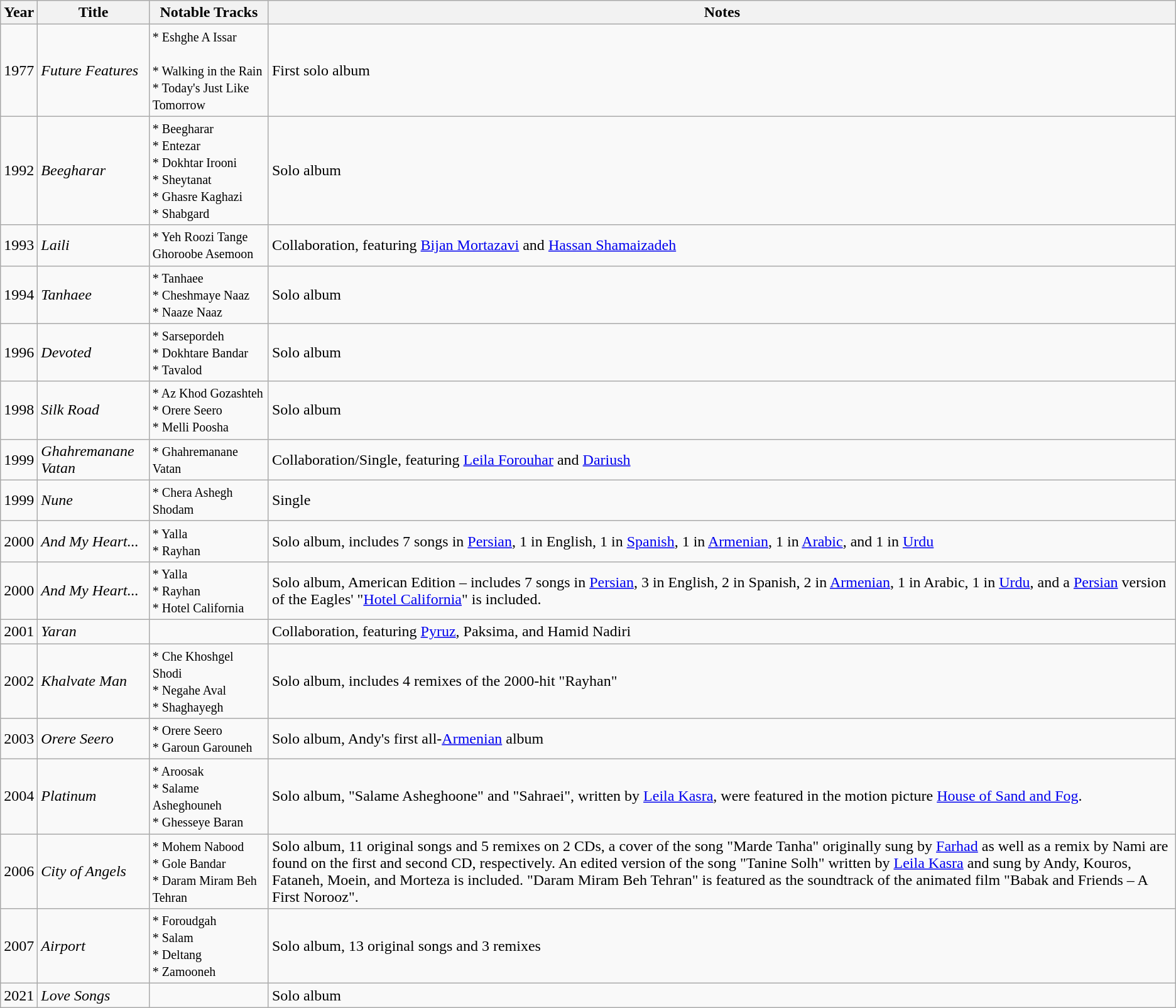<table class="wikitable">
<tr>
<th>Year</th>
<th>Title</th>
<th>Notable Tracks</th>
<th>Notes</th>
</tr>
<tr>
<td>1977</td>
<td><em>Future Features</em></td>
<td><small>* Eshghe A Issar</small> <br><br><small>* Walking in the Rain</small> <br>
<small>* Today's Just Like Tomorrow</small> <br></td>
<td>First solo album</td>
</tr>
<tr>
<td>1992</td>
<td><em>Beegharar</em></td>
<td><small>* Beegharar</small> <br> <small>* Entezar</small> <br> <small>* Dokhtar Irooni</small> <br> <small>* Sheytanat</small> <br> <small>* Ghasre Kaghazi</small> <br> <small>* Shabgard</small></td>
<td>Solo album</td>
</tr>
<tr>
<td>1993</td>
<td><em>Laili</em></td>
<td><small>* Yeh Roozi Tange Ghoroobe Asemoon</small></td>
<td>Collaboration, featuring <a href='#'>Bijan Mortazavi</a> and <a href='#'>Hassan Shamaizadeh</a></td>
</tr>
<tr>
<td>1994</td>
<td><em>Tanhaee</em></td>
<td><small>* Tanhaee</small> <br> <small>* Cheshmaye Naaz</small> <br> <small>* Naaze Naaz</small></td>
<td>Solo album</td>
</tr>
<tr>
<td>1996</td>
<td><em>Devoted</em></td>
<td><small>* Sarsepordeh</small> <br> <small>* Dokhtare Bandar</small> <br> <small>* Tavalod</small></td>
<td>Solo album</td>
</tr>
<tr>
<td>1998</td>
<td><em>Silk Road</em></td>
<td><small>* Az Khod Gozashteh</small> <br> <small>* Orere Seero</small> <br> <small>* Melli Poosha</small></td>
<td>Solo album</td>
</tr>
<tr>
<td>1999</td>
<td><em>Ghahremanane Vatan</em></td>
<td><small>* Ghahremanane Vatan</small></td>
<td>Collaboration/Single, featuring <a href='#'>Leila Forouhar</a> and <a href='#'>Dariush</a></td>
</tr>
<tr>
<td>1999</td>
<td><em>Nune</em></td>
<td><small>* Chera Ashegh Shodam</small></td>
<td>Single</td>
</tr>
<tr>
<td>2000</td>
<td><em>And My Heart...</em></td>
<td><small>* Yalla</small> <br> <small>* Rayhan</small></td>
<td>Solo album, includes 7 songs in <a href='#'>Persian</a>, 1 in English, 1 in <a href='#'>Spanish</a>, 1 in <a href='#'>Armenian</a>, 1 in <a href='#'>Arabic</a>, and 1 in <a href='#'>Urdu</a></td>
</tr>
<tr>
<td>2000</td>
<td><em>And My Heart...</em></td>
<td><small>* Yalla</small> <br> <small>* Rayhan</small> <br> <small>* Hotel California</small></td>
<td>Solo album, American Edition – includes 7 songs in <a href='#'>Persian</a>, 3 in English, 2 in Spanish, 2 in <a href='#'>Armenian</a>, 1 in Arabic, 1 in <a href='#'>Urdu</a>, and a <a href='#'>Persian</a> version of the Eagles' "<a href='#'>Hotel California</a>" is included.</td>
</tr>
<tr>
<td>2001</td>
<td><em>Yaran</em></td>
<td></td>
<td>Collaboration, featuring <a href='#'>Pyruz</a>, Paksima, and Hamid Nadiri</td>
</tr>
<tr>
<td>2002</td>
<td><em>Khalvate Man</em></td>
<td><small>* Che Khoshgel Shodi</small> <br> <small>* Negahe Aval</small> <br> <small>* Shaghayegh</small></td>
<td>Solo album, includes 4 remixes of the 2000-hit "Rayhan"</td>
</tr>
<tr>
<td>2003</td>
<td><em>Orere Seero</em></td>
<td><small>* Orere Seero</small> <br> <small>* Garoun Garouneh</small></td>
<td>Solo album, Andy's first all-<a href='#'>Armenian</a> album</td>
</tr>
<tr>
<td>2004</td>
<td><em>Platinum</em></td>
<td><small>* Aroosak</small> <br> <small>* Salame Asheghouneh</small> <br> <small>* Ghesseye Baran</small></td>
<td>Solo album, "Salame Asheghoone" and "Sahraei", written by <a href='#'>Leila Kasra</a>, were featured in the motion picture <a href='#'>House of Sand and Fog</a>.</td>
</tr>
<tr>
<td>2006</td>
<td><em>City of Angels</em></td>
<td><small>* Mohem Nabood</small> <br> <small>* Gole Bandar</small> <br> <small>* Daram Miram Beh Tehran</small></td>
<td>Solo album, 11 original songs and 5 remixes on 2 CDs, a cover of the song "Marde Tanha" originally sung by <a href='#'>Farhad</a> as well as a remix by Nami are found on the first and second CD, respectively. An edited version of the song "Tanine Solh" written by <a href='#'>Leila Kasra</a> and sung by Andy, Kouros, Fataneh, Moein, and Morteza is included. "Daram Miram Beh Tehran" is featured as the soundtrack of the animated film "Babak and Friends – A First Norooz".</td>
</tr>
<tr>
<td>2007</td>
<td><em>Airport</em></td>
<td><small>* Foroudgah</small> <br> <small>* Salam</small> <br> <small>* Deltang</small> <br> <small>* Zamooneh</small></td>
<td>Solo album, 13 original songs and 3 remixes</td>
</tr>
<tr>
<td>2021</td>
<td><em>Love Songs</em></td>
<td></td>
<td>Solo album</td>
</tr>
</table>
